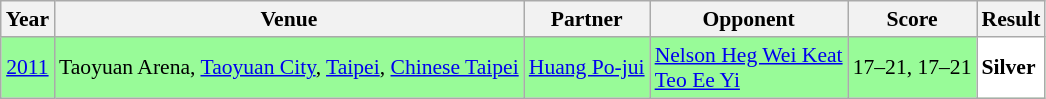<table class="sortable wikitable" style="font-size: 90%;">
<tr>
<th>Year</th>
<th>Venue</th>
<th>Partner</th>
<th>Opponent</th>
<th>Score</th>
<th>Result</th>
</tr>
<tr style="background:#98FB98">
<td align="center"><a href='#'>2011</a></td>
<td align="left">Taoyuan Arena, <a href='#'>Taoyuan City</a>, <a href='#'>Taipei</a>, <a href='#'>Chinese Taipei</a></td>
<td align="left"> <a href='#'>Huang Po-jui</a></td>
<td align="left"> <a href='#'>Nelson Heg Wei Keat</a> <br>  <a href='#'>Teo Ee Yi</a></td>
<td align="left">17–21, 17–21</td>
<td style="text-align:left; background:white"> <strong>Silver</strong></td>
</tr>
</table>
